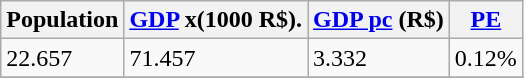<table class="wikitable" border="1">
<tr>
<th>Population </th>
<th><a href='#'>GDP</a> x(1000 R$).</th>
<th><a href='#'>GDP pc</a> (R$)</th>
<th><a href='#'>PE</a></th>
</tr>
<tr>
<td>22.657</td>
<td>71.457</td>
<td>3.332</td>
<td>0.12%</td>
</tr>
<tr>
</tr>
</table>
